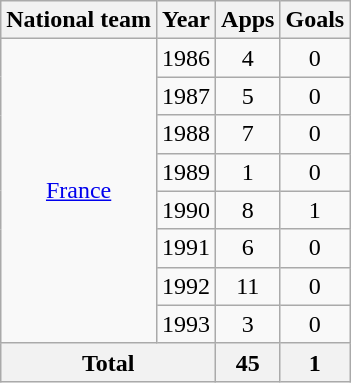<table class="wikitable" style="text-align:center">
<tr>
<th>National team</th>
<th>Year</th>
<th>Apps</th>
<th>Goals</th>
</tr>
<tr>
<td rowspan="8"><a href='#'>France</a></td>
<td>1986</td>
<td>4</td>
<td>0</td>
</tr>
<tr>
<td>1987</td>
<td>5</td>
<td>0</td>
</tr>
<tr>
<td>1988</td>
<td>7</td>
<td>0</td>
</tr>
<tr>
<td>1989</td>
<td>1</td>
<td>0</td>
</tr>
<tr>
<td>1990</td>
<td>8</td>
<td>1</td>
</tr>
<tr>
<td>1991</td>
<td>6</td>
<td>0</td>
</tr>
<tr>
<td>1992</td>
<td>11</td>
<td>0</td>
</tr>
<tr>
<td>1993</td>
<td>3</td>
<td>0</td>
</tr>
<tr>
<th colspan="2">Total</th>
<th>45</th>
<th>1</th>
</tr>
</table>
